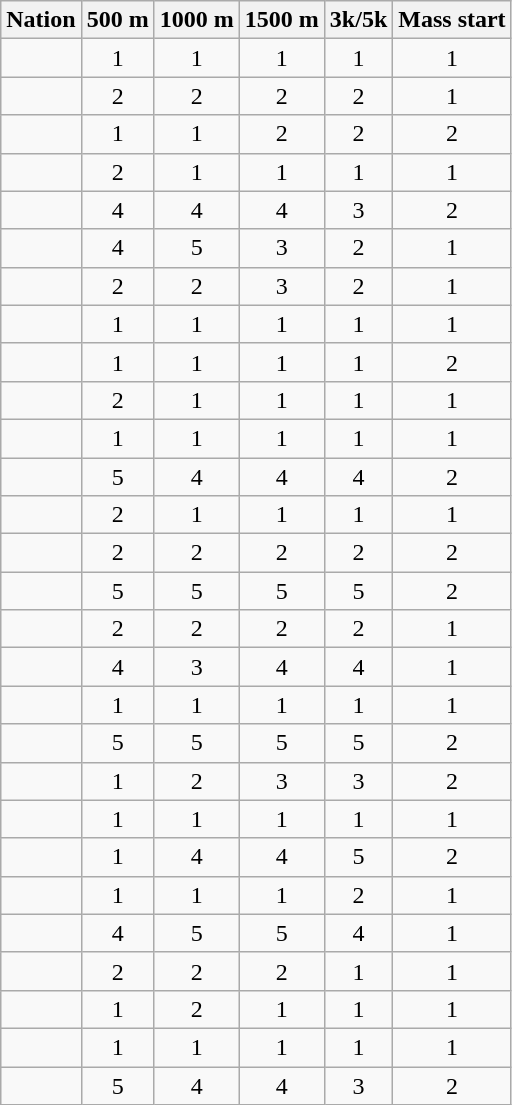<table class="wikitable" border="1" style="text-align:center">
<tr>
<th>Nation</th>
<th>500 m</th>
<th>1000 m</th>
<th>1500 m</th>
<th>3k/5k</th>
<th>Mass start</th>
</tr>
<tr>
<td align=left></td>
<td>1</td>
<td>1</td>
<td>1</td>
<td>1</td>
<td>1</td>
</tr>
<tr>
<td align=left></td>
<td>2</td>
<td>2</td>
<td>2</td>
<td>2</td>
<td>1</td>
</tr>
<tr>
<td align=left></td>
<td>1</td>
<td>1</td>
<td>2</td>
<td>2</td>
<td>2</td>
</tr>
<tr>
<td align=left></td>
<td>2</td>
<td>1</td>
<td>1</td>
<td>1</td>
<td>1</td>
</tr>
<tr>
<td align=left></td>
<td>4</td>
<td>4</td>
<td>4</td>
<td>3</td>
<td>2</td>
</tr>
<tr>
<td align=left></td>
<td>4</td>
<td>5</td>
<td>3</td>
<td>2</td>
<td>1</td>
</tr>
<tr>
<td align=left></td>
<td>2</td>
<td>2</td>
<td>3</td>
<td>2</td>
<td>1</td>
</tr>
<tr>
<td align=left></td>
<td>1</td>
<td>1</td>
<td>1</td>
<td>1</td>
<td>1</td>
</tr>
<tr>
<td align=left></td>
<td>1</td>
<td>1</td>
<td>1</td>
<td>1</td>
<td>2</td>
</tr>
<tr>
<td align=left></td>
<td>2</td>
<td>1</td>
<td>1</td>
<td>1</td>
<td>1</td>
</tr>
<tr>
<td align=left></td>
<td>1</td>
<td>1</td>
<td>1</td>
<td>1</td>
<td>1</td>
</tr>
<tr>
<td align=left></td>
<td>5</td>
<td>4</td>
<td>4</td>
<td>4</td>
<td>2</td>
</tr>
<tr>
<td align=left></td>
<td>2</td>
<td>1</td>
<td>1</td>
<td>1</td>
<td>1</td>
</tr>
<tr>
<td align=left></td>
<td>2</td>
<td>2</td>
<td>2</td>
<td>2</td>
<td>2</td>
</tr>
<tr>
<td align=left></td>
<td>5</td>
<td>5</td>
<td>5</td>
<td>5</td>
<td>2</td>
</tr>
<tr>
<td align=left></td>
<td>2</td>
<td>2</td>
<td>2</td>
<td>2</td>
<td>1</td>
</tr>
<tr>
<td align=left></td>
<td>4</td>
<td>3</td>
<td>4</td>
<td>4</td>
<td>1</td>
</tr>
<tr>
<td align=left></td>
<td>1</td>
<td>1</td>
<td>1</td>
<td>1</td>
<td>1</td>
</tr>
<tr>
<td align=left></td>
<td>5</td>
<td>5</td>
<td>5</td>
<td>5</td>
<td>2</td>
</tr>
<tr>
<td align=left></td>
<td>1</td>
<td>2</td>
<td>3</td>
<td>3</td>
<td>2</td>
</tr>
<tr>
<td align=left></td>
<td>1</td>
<td>1</td>
<td>1</td>
<td>1</td>
<td>1</td>
</tr>
<tr>
<td align=left></td>
<td>1</td>
<td>4</td>
<td>4</td>
<td>5</td>
<td>2</td>
</tr>
<tr>
<td align=left></td>
<td>1</td>
<td>1</td>
<td>1</td>
<td>2</td>
<td>1</td>
</tr>
<tr>
<td align=left></td>
<td>4</td>
<td>5</td>
<td>5</td>
<td>4</td>
<td>1</td>
</tr>
<tr>
<td align=left></td>
<td>2</td>
<td>2</td>
<td>2</td>
<td>1</td>
<td>1</td>
</tr>
<tr>
<td align=left></td>
<td>1</td>
<td>2</td>
<td>1</td>
<td>1</td>
<td>1</td>
</tr>
<tr>
<td align=left></td>
<td>1</td>
<td>1</td>
<td>1</td>
<td>1</td>
<td>1</td>
</tr>
<tr>
<td align=left></td>
<td>5</td>
<td>4</td>
<td>4</td>
<td>3</td>
<td>2</td>
</tr>
</table>
